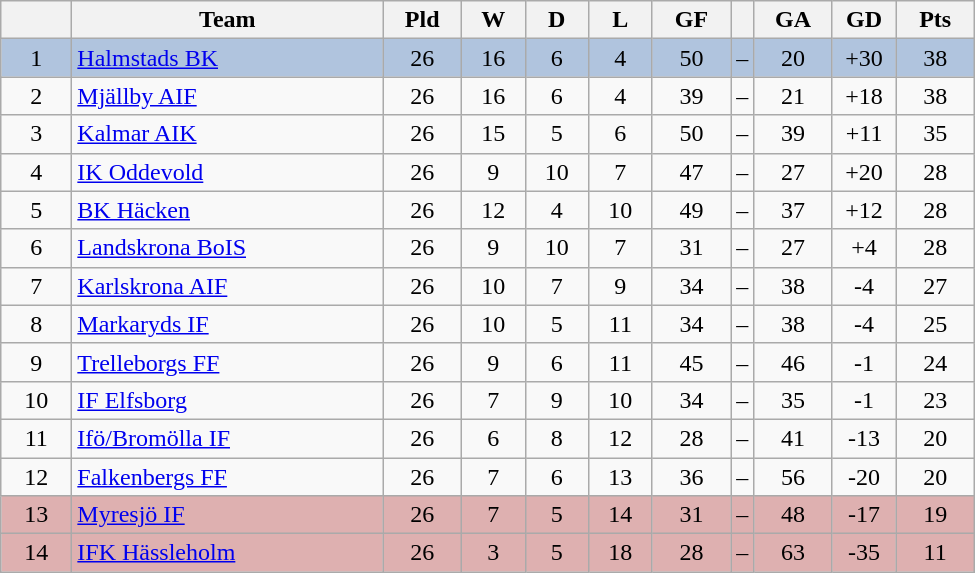<table class="wikitable" style="text-align: center">
<tr>
<th style="width: 40px;"></th>
<th style="width: 200px;">Team</th>
<th style="width: 45px;">Pld</th>
<th style="width: 35px;">W</th>
<th style="width: 35px;">D</th>
<th style="width: 35px;">L</th>
<th style="width: 45px;">GF</th>
<th></th>
<th style="width: 45px;">GA</th>
<th style="width: 35px;">GD</th>
<th style="width: 45px;">Pts</th>
</tr>
<tr style="background: #b0c4de">
<td>1</td>
<td style="text-align: left;"><a href='#'>Halmstads BK</a></td>
<td>26</td>
<td>16</td>
<td>6</td>
<td>4</td>
<td>50</td>
<td>–</td>
<td>20</td>
<td>+30</td>
<td>38</td>
</tr>
<tr>
<td>2</td>
<td style="text-align: left;"><a href='#'>Mjällby AIF</a></td>
<td>26</td>
<td>16</td>
<td>6</td>
<td>4</td>
<td>39</td>
<td>–</td>
<td>21</td>
<td>+18</td>
<td>38</td>
</tr>
<tr>
<td>3</td>
<td style="text-align: left;"><a href='#'>Kalmar AIK</a></td>
<td>26</td>
<td>15</td>
<td>5</td>
<td>6</td>
<td>50</td>
<td>–</td>
<td>39</td>
<td>+11</td>
<td>35</td>
</tr>
<tr>
<td>4</td>
<td style="text-align: left;"><a href='#'>IK Oddevold</a></td>
<td>26</td>
<td>9</td>
<td>10</td>
<td>7</td>
<td>47</td>
<td>–</td>
<td>27</td>
<td>+20</td>
<td>28</td>
</tr>
<tr>
<td>5</td>
<td style="text-align: left;"><a href='#'>BK Häcken</a></td>
<td>26</td>
<td>12</td>
<td>4</td>
<td>10</td>
<td>49</td>
<td>–</td>
<td>37</td>
<td>+12</td>
<td>28</td>
</tr>
<tr>
<td>6</td>
<td style="text-align: left;"><a href='#'>Landskrona BoIS</a></td>
<td>26</td>
<td>9</td>
<td>10</td>
<td>7</td>
<td>31</td>
<td>–</td>
<td>27</td>
<td>+4</td>
<td>28</td>
</tr>
<tr>
<td>7</td>
<td style="text-align: left;"><a href='#'>Karlskrona AIF</a></td>
<td>26</td>
<td>10</td>
<td>7</td>
<td>9</td>
<td>34</td>
<td>–</td>
<td>38</td>
<td>-4</td>
<td>27</td>
</tr>
<tr>
<td>8</td>
<td style="text-align: left;"><a href='#'>Markaryds IF</a></td>
<td>26</td>
<td>10</td>
<td>5</td>
<td>11</td>
<td>34</td>
<td>–</td>
<td>38</td>
<td>-4</td>
<td>25</td>
</tr>
<tr>
<td>9</td>
<td style="text-align: left;"><a href='#'>Trelleborgs FF</a></td>
<td>26</td>
<td>9</td>
<td>6</td>
<td>11</td>
<td>45</td>
<td>–</td>
<td>46</td>
<td>-1</td>
<td>24</td>
</tr>
<tr>
<td>10</td>
<td style="text-align: left;"><a href='#'>IF Elfsborg</a></td>
<td>26</td>
<td>7</td>
<td>9</td>
<td>10</td>
<td>34</td>
<td>–</td>
<td>35</td>
<td>-1</td>
<td>23</td>
</tr>
<tr>
<td>11</td>
<td style="text-align: left;"><a href='#'>Ifö/Bromölla IF</a></td>
<td>26</td>
<td>6</td>
<td>8</td>
<td>12</td>
<td>28</td>
<td>–</td>
<td>41</td>
<td>-13</td>
<td>20</td>
</tr>
<tr>
<td>12</td>
<td style="text-align: left;"><a href='#'>Falkenbergs FF</a></td>
<td>26</td>
<td>7</td>
<td>6</td>
<td>13</td>
<td>36</td>
<td>–</td>
<td>56</td>
<td>-20</td>
<td>20</td>
</tr>
<tr style="background: #deb0b0">
<td>13</td>
<td style="text-align: left;"><a href='#'>Myresjö IF</a></td>
<td>26</td>
<td>7</td>
<td>5</td>
<td>14</td>
<td>31</td>
<td>–</td>
<td>48</td>
<td>-17</td>
<td>19</td>
</tr>
<tr style="background: #deb0b0">
<td>14</td>
<td style="text-align: left;"><a href='#'>IFK Hässleholm</a></td>
<td>26</td>
<td>3</td>
<td>5</td>
<td>18</td>
<td>28</td>
<td>–</td>
<td>63</td>
<td>-35</td>
<td>11</td>
</tr>
</table>
